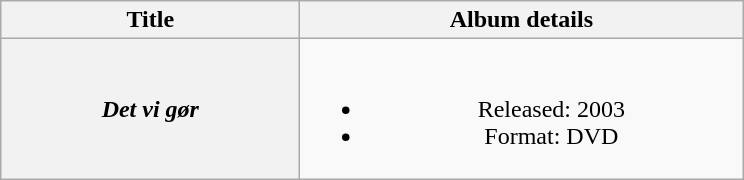<table class="wikitable plainrowheaders" style="text-align:center;">
<tr>
<th scope="col" style="width:12em;">Title</th>
<th scope="col" style="width:18em;">Album details</th>
</tr>
<tr>
<th scope="row"><em>Det vi gør</em></th>
<td><br><ul><li>Released: 2003</li><li>Format: DVD</li></ul></td>
</tr>
</table>
